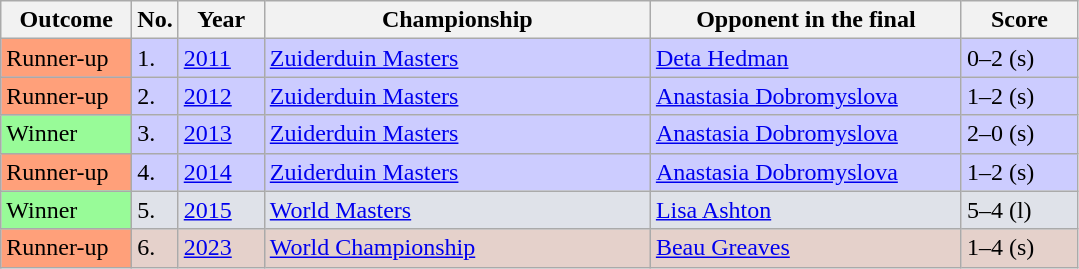<table class="sortable wikitable">
<tr>
<th width="80">Outcome</th>
<th width="20">No.</th>
<th width="50">Year</th>
<th style="width:250px;">Championship</th>
<th style="width:200px;">Opponent in the final</th>
<th width="70">Score</th>
</tr>
<tr style="background:#ccf;">
<td style="background:#ffa07a;">Runner-up</td>
<td>1.</td>
<td><a href='#'>2011</a></td>
<td><a href='#'>Zuiderduin Masters</a></td>
<td> <a href='#'>Deta Hedman</a></td>
<td>0–2 (s)</td>
</tr>
<tr style="background:#ccf;">
<td style="background:#ffa07a;">Runner-up</td>
<td>2.</td>
<td><a href='#'>2012</a></td>
<td><a href='#'>Zuiderduin Masters</a></td>
<td> <a href='#'>Anastasia Dobromyslova</a></td>
<td>1–2 (s)</td>
</tr>
<tr style="background:#ccf;">
<td style="background:#98FB98">Winner</td>
<td>3.</td>
<td><a href='#'>2013</a></td>
<td><a href='#'>Zuiderduin Masters</a></td>
<td> <a href='#'>Anastasia Dobromyslova</a></td>
<td>2–0 (s)</td>
</tr>
<tr style="background:#ccf;">
<td style="background:#ffa07a;">Runner-up</td>
<td>4.</td>
<td><a href='#'>2014</a></td>
<td><a href='#'>Zuiderduin Masters</a></td>
<td> <a href='#'>Anastasia Dobromyslova</a></td>
<td>1–2 (s)</td>
</tr>
<tr style="background:#dfe2e9;">
<td style="background:#98FB98">Winner</td>
<td>5.</td>
<td><a href='#'>2015</a></td>
<td><a href='#'>World Masters</a></td>
<td> <a href='#'>Lisa Ashton</a></td>
<td>5–4 (l)</td>
</tr>
<tr style="background:#e5d1cb;">
<td style="background:#ffa07a;">Runner-up</td>
<td>6.</td>
<td><a href='#'>2023</a></td>
<td><a href='#'>World Championship</a></td>
<td> <a href='#'>Beau Greaves</a></td>
<td>1–4 (s)</td>
</tr>
</table>
